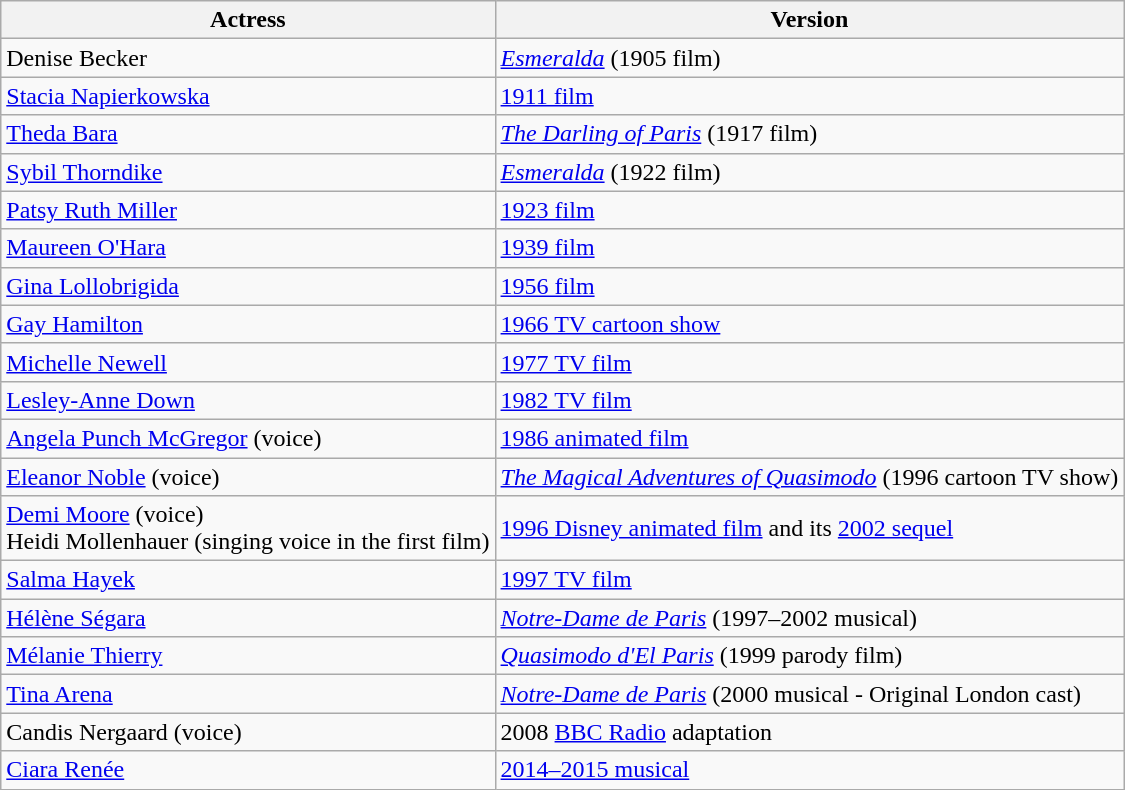<table class="wikitable">
<tr>
<th>Actress</th>
<th>Version</th>
</tr>
<tr>
<td>Denise Becker</td>
<td><em><a href='#'>Esmeralda</a></em> (1905 film)</td>
</tr>
<tr>
<td><a href='#'>Stacia Napierkowska</a></td>
<td><a href='#'>1911 film</a></td>
</tr>
<tr>
<td><a href='#'>Theda Bara</a></td>
<td><em><a href='#'>The Darling of Paris</a></em> (1917 film)</td>
</tr>
<tr>
<td><a href='#'>Sybil Thorndike</a></td>
<td><em><a href='#'>Esmeralda</a></em> (1922 film)</td>
</tr>
<tr>
<td><a href='#'>Patsy Ruth Miller</a></td>
<td><a href='#'>1923 film</a></td>
</tr>
<tr>
<td><a href='#'>Maureen O'Hara</a></td>
<td><a href='#'>1939 film</a></td>
</tr>
<tr>
<td><a href='#'>Gina Lollobrigida</a></td>
<td><a href='#'>1956 film</a></td>
</tr>
<tr>
<td><a href='#'>Gay Hamilton</a></td>
<td><a href='#'>1966 TV cartoon show</a></td>
</tr>
<tr>
<td><a href='#'>Michelle Newell</a></td>
<td><a href='#'>1977 TV film</a></td>
</tr>
<tr>
<td><a href='#'>Lesley-Anne Down</a></td>
<td><a href='#'>1982 TV film</a></td>
</tr>
<tr>
<td><a href='#'>Angela Punch McGregor</a> (voice)</td>
<td><a href='#'>1986 animated film</a></td>
</tr>
<tr>
<td><a href='#'>Eleanor Noble</a> (voice)</td>
<td><em><a href='#'>The Magical Adventures of Quasimodo</a></em> (1996 cartoon TV show)</td>
</tr>
<tr>
<td><a href='#'>Demi Moore</a> (voice)<br>Heidi Mollenhauer (singing voice in the first film)</td>
<td><a href='#'>1996 Disney animated film</a> and its <a href='#'>2002 sequel</a></td>
</tr>
<tr>
<td><a href='#'>Salma Hayek</a></td>
<td><a href='#'>1997 TV film</a></td>
</tr>
<tr>
<td><a href='#'>Hélène Ségara</a></td>
<td><em><a href='#'>Notre-Dame de Paris</a></em> (1997–2002 musical)</td>
</tr>
<tr>
<td><a href='#'>Mélanie Thierry</a></td>
<td><em><a href='#'>Quasimodo d'El Paris</a></em> (1999 parody film)</td>
</tr>
<tr>
<td><a href='#'>Tina Arena</a></td>
<td><em><a href='#'>Notre-Dame de Paris</a></em> (2000 musical - Original London cast)</td>
</tr>
<tr>
<td>Candis Nergaard (voice)</td>
<td>2008 <a href='#'>BBC Radio</a> adaptation</td>
</tr>
<tr>
<td><a href='#'>Ciara Renée</a></td>
<td><a href='#'>2014–2015 musical</a></td>
</tr>
</table>
